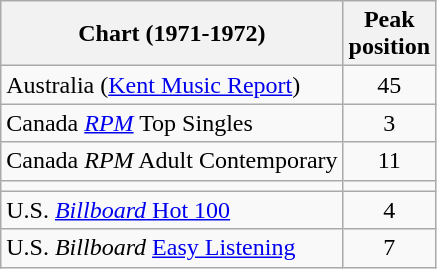<table class="wikitable sortable plainrowheaders">
<tr>
<th scope="col">Chart (1971-1972)</th>
<th scope="col">Peak<br>position</th>
</tr>
<tr>
<td>Australia (<a href='#'>Kent Music Report</a>)</td>
<td align="center">45</td>
</tr>
<tr>
<td>Canada <em><a href='#'>RPM</a></em> Top Singles</td>
<td style="text-align:center;">3</td>
</tr>
<tr>
<td>Canada <em>RPM</em> Adult Contemporary</td>
<td style="text-align:center;">11</td>
</tr>
<tr>
<td></td>
</tr>
<tr>
<td>U.S. <a href='#'><em>Billboard</em> Hot 100</a></td>
<td align="center">4</td>
</tr>
<tr>
<td>U.S. <em>Billboard</em> <a href='#'>Easy Listening</a></td>
<td align="center">7</td>
</tr>
</table>
